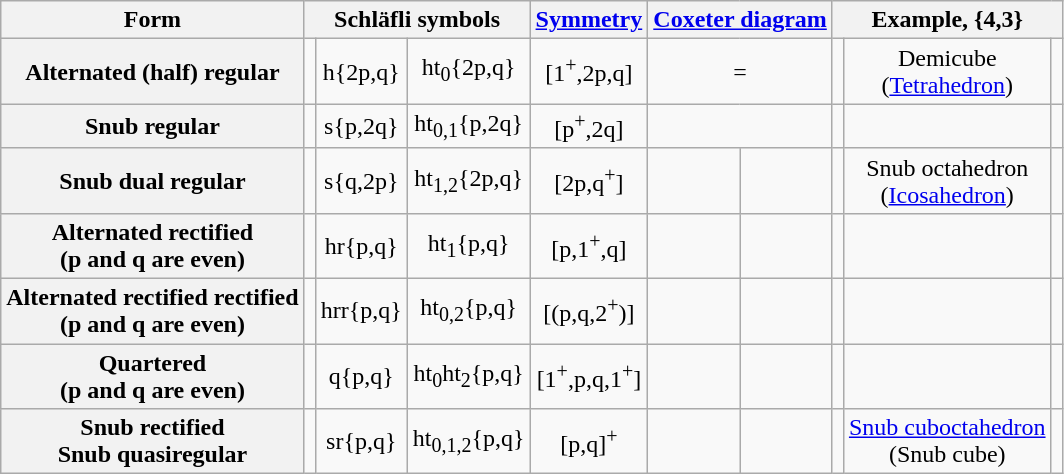<table class=wikitable>
<tr>
<th>Form</th>
<th colspan=3>Schläfli symbols</th>
<th><a href='#'>Symmetry</a></th>
<th colspan=2><a href='#'>Coxeter diagram</a></th>
<th colspan=3>Example, {4,3}</th>
</tr>
<tr align=center>
<th>Alternated (half) regular</th>
<td></td>
<td>h{2p,q}</td>
<td>ht<sub>0</sub>{2p,q}</td>
<td>[1<sup>+</sup>,2p,q]</td>
<td colspan=2> = </td>
<td></td>
<td>Demicube<br>(<a href='#'>Tetrahedron</a>)</td>
<td></td>
</tr>
<tr align=center>
<th>Snub regular</th>
<td></td>
<td>s{p,2q}</td>
<td>ht<sub>0,1</sub>{p,2q}</td>
<td>[p<sup>+</sup>,2q]</td>
<td colspan=2></td>
<td></td>
<td></td>
<td></td>
</tr>
<tr align=center>
<th>Snub dual regular</th>
<td></td>
<td>s{q,2p}</td>
<td>ht<sub>1,2</sub>{2p,q}</td>
<td>[2p,q<sup>+</sup>]</td>
<td></td>
<td></td>
<td></td>
<td>Snub octahedron<br>(<a href='#'>Icosahedron</a>)</td>
<td></td>
</tr>
<tr align=center>
<th>Alternated rectified<br>(p and q are even)</th>
<td></td>
<td>hr{p,q}</td>
<td>ht<sub>1</sub>{p,q}</td>
<td>[p,1<sup>+</sup>,q]</td>
<td></td>
<td></td>
<td></td>
<td></td>
<td></td>
</tr>
<tr align=center>
<th>Alternated rectified rectified<br>(p and q are even)</th>
<td></td>
<td>hrr{p,q}</td>
<td>ht<sub>0,2</sub>{p,q}</td>
<td>[(p,q,2<sup>+</sup>)]</td>
<td></td>
<td></td>
<td></td>
<td></td>
<td></td>
</tr>
<tr align=center>
<th>Quartered<br>(p and q are even)</th>
<td></td>
<td>q{p,q}</td>
<td>ht<sub>0</sub>ht<sub>2</sub>{p,q}</td>
<td>[1<sup>+</sup>,p,q,1<sup>+</sup>]</td>
<td></td>
<td></td>
<td></td>
<td></td>
<td></td>
</tr>
<tr align=center>
<th>Snub rectified<br>Snub quasiregular</th>
<td></td>
<td>sr{p,q}</td>
<td>ht<sub>0,1,2</sub>{p,q}</td>
<td>[p,q]<sup>+</sup></td>
<td></td>
<td></td>
<td></td>
<td><a href='#'>Snub cuboctahedron</a><br>(Snub cube)</td>
<td></td>
</tr>
</table>
